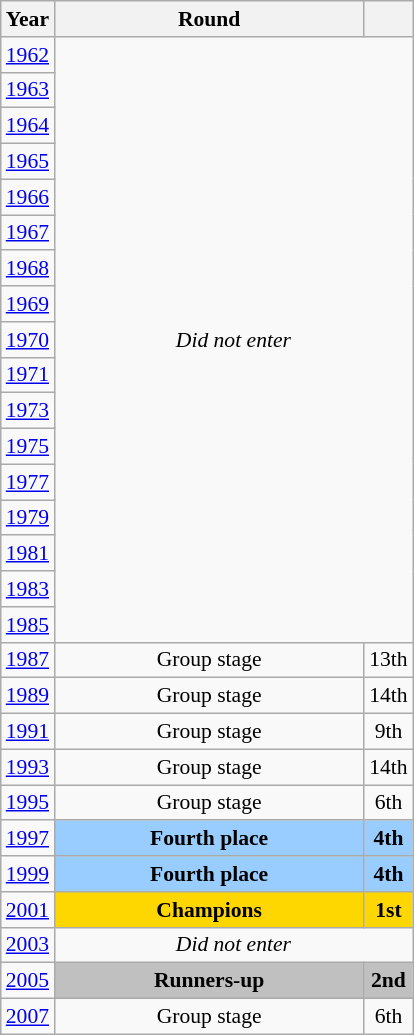<table class="wikitable" style="text-align: center; font-size:90%">
<tr>
<th>Year</th>
<th style="width:200px">Round</th>
<th></th>
</tr>
<tr>
<td><a href='#'>1962</a></td>
<td colspan="2" rowspan="17"><em>Did not enter</em></td>
</tr>
<tr>
<td><a href='#'>1963</a></td>
</tr>
<tr>
<td><a href='#'>1964</a></td>
</tr>
<tr>
<td><a href='#'>1965</a></td>
</tr>
<tr>
<td><a href='#'>1966</a></td>
</tr>
<tr>
<td><a href='#'>1967</a></td>
</tr>
<tr>
<td><a href='#'>1968</a></td>
</tr>
<tr>
<td><a href='#'>1969</a></td>
</tr>
<tr>
<td><a href='#'>1970</a></td>
</tr>
<tr>
<td><a href='#'>1971</a></td>
</tr>
<tr>
<td><a href='#'>1973</a></td>
</tr>
<tr>
<td><a href='#'>1975</a></td>
</tr>
<tr>
<td><a href='#'>1977</a></td>
</tr>
<tr>
<td><a href='#'>1979</a></td>
</tr>
<tr>
<td><a href='#'>1981</a></td>
</tr>
<tr>
<td><a href='#'>1983</a></td>
</tr>
<tr>
<td><a href='#'>1985</a></td>
</tr>
<tr>
<td><a href='#'>1987</a></td>
<td>Group stage</td>
<td>13th</td>
</tr>
<tr>
<td><a href='#'>1989</a></td>
<td>Group stage</td>
<td>14th</td>
</tr>
<tr>
<td><a href='#'>1991</a></td>
<td>Group stage</td>
<td>9th</td>
</tr>
<tr>
<td><a href='#'>1993</a></td>
<td>Group stage</td>
<td>14th</td>
</tr>
<tr>
<td><a href='#'>1995</a></td>
<td>Group stage</td>
<td>6th</td>
</tr>
<tr>
<td><a href='#'>1997</a></td>
<td bgcolor="9acdff"><strong>Fourth place</strong></td>
<td bgcolor="9acdff"><strong>4th</strong></td>
</tr>
<tr>
<td><a href='#'>1999</a></td>
<td bgcolor="9acdff"><strong>Fourth place</strong></td>
<td bgcolor="9acdff"><strong>4th</strong></td>
</tr>
<tr>
<td><a href='#'>2001</a></td>
<td bgcolor=Gold><strong>Champions</strong></td>
<td bgcolor=Gold><strong>1st</strong></td>
</tr>
<tr>
<td><a href='#'>2003</a></td>
<td colspan="2"><em>Did not enter</em></td>
</tr>
<tr>
<td><a href='#'>2005</a></td>
<td bgcolor=Silver><strong>Runners-up</strong></td>
<td bgcolor=Silver><strong>2nd</strong></td>
</tr>
<tr>
<td><a href='#'>2007</a></td>
<td>Group stage</td>
<td>6th</td>
</tr>
</table>
